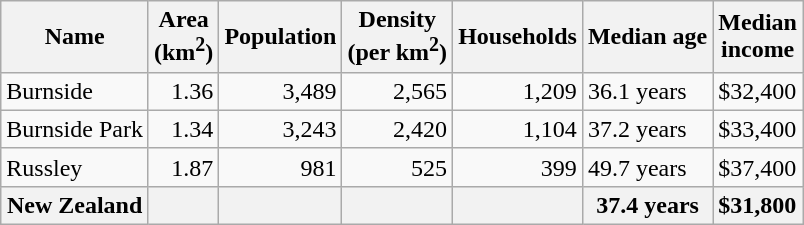<table class="wikitable">
<tr>
<th>Name</th>
<th>Area<br>(km<sup>2</sup>)</th>
<th>Population</th>
<th>Density<br>(per km<sup>2</sup>)</th>
<th>Households</th>
<th>Median age</th>
<th>Median<br>income</th>
</tr>
<tr>
<td>Burnside</td>
<td style="text-align:right;">1.36</td>
<td style="text-align:right;">3,489</td>
<td style="text-align:right;">2,565</td>
<td style="text-align:right;">1,209</td>
<td>36.1 years</td>
<td>$32,400</td>
</tr>
<tr>
<td>Burnside Park</td>
<td style="text-align:right;">1.34</td>
<td style="text-align:right;">3,243</td>
<td style="text-align:right;">2,420</td>
<td style="text-align:right;">1,104</td>
<td>37.2 years</td>
<td>$33,400</td>
</tr>
<tr>
<td>Russley</td>
<td style="text-align:right;">1.87</td>
<td style="text-align:right;">981</td>
<td style="text-align:right;">525</td>
<td style="text-align:right;">399</td>
<td>49.7 years</td>
<td>$37,400</td>
</tr>
<tr>
<th>New Zealand</th>
<th></th>
<th></th>
<th></th>
<th></th>
<th>37.4 years</th>
<th style="text-align:left;">$31,800</th>
</tr>
</table>
